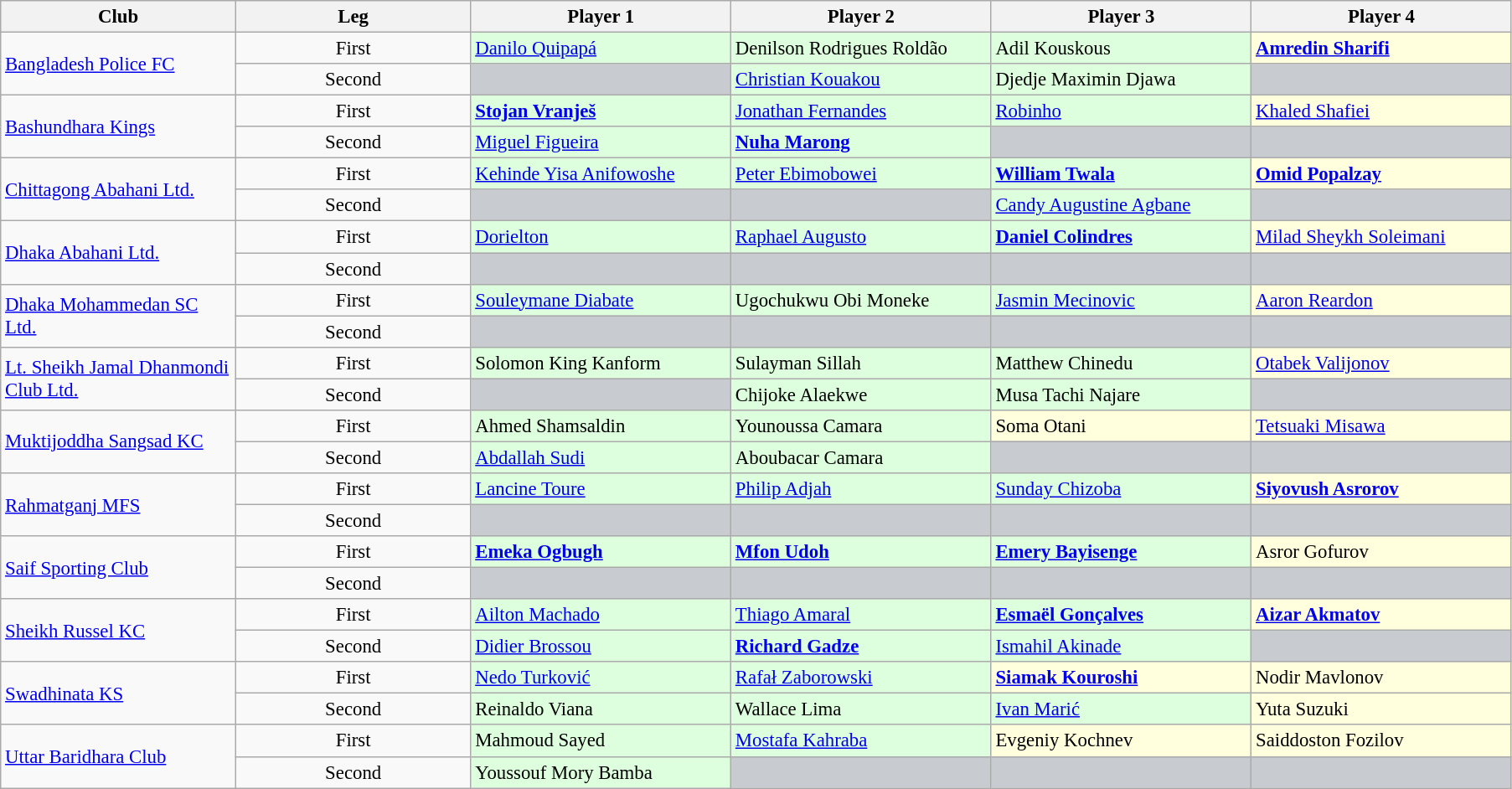<table class="wikitable" style="font-size:95%;">
<tr>
<th width="180">Club</th>
<th width="180">Leg</th>
<th width="200">Player 1</th>
<th width="200">Player 2</th>
<th width="200">Player 3</th>
<th width="200">Player 4</th>
</tr>
<tr>
<td rowspan="2"><a href='#'>Bangladesh Police FC</a></td>
<td align="center">First</td>
<td bgcolor="#ddffdd"> <a href='#'>Danilo Quipapá</a></td>
<td bgcolor="#ddffdd"> Denilson Rodrigues Roldão </td>
<td bgcolor="#ddffdd"> Adil Kouskous </td>
<td bgcolor="#ffffdd"> <strong><a href='#'>Amredin Sharifi</a></strong></td>
</tr>
<tr>
<td align="center">Second</td>
<td bgcolor="#c8ccd1"></td>
<td bgcolor="#ddffdd"> <a href='#'>Christian Kouakou</a> </td>
<td bgcolor="#ddffdd"> Djedje Maximin Djawa </td>
<td bgcolor="#c8ccd1"></td>
</tr>
<tr>
<td rowspan="2"><a href='#'>Bashundhara Kings</a></td>
<td align="center">First</td>
<td bgcolor="#ddffdd"> <strong><a href='#'>Stojan Vranješ</a></strong> </td>
<td bgcolor="#ddffdd"> <a href='#'>Jonathan Fernandes</a> </td>
<td bgcolor="#ddffdd"> <a href='#'>Robinho</a></td>
<td bgcolor="#ffffdd"> <a href='#'>Khaled Shafiei</a></td>
</tr>
<tr>
<td align="center">Second</td>
<td bgcolor="#ddffdd"> <a href='#'>Miguel Figueira</a> </td>
<td bgcolor="#ddffdd"> <strong><a href='#'>Nuha Marong</a></strong> </td>
<td bgcolor="#c8ccd1"></td>
<td bgcolor="#c8ccd1"></td>
</tr>
<tr>
<td rowspan="2"><a href='#'>Chittagong Abahani Ltd.</a></td>
<td align="center">First</td>
<td bgcolor="#ddffdd"> <a href='#'>Kehinde Yisa Anifowoshe</a></td>
<td bgcolor="#ddffdd"> <a href='#'>Peter Ebimobowei</a></td>
<td bgcolor="#ddffdd"> <strong><a href='#'>William Twala</a></strong>  </td>
<td bgcolor="#ffffdd"> <strong><a href='#'>Omid Popalzay</a></strong></td>
</tr>
<tr>
<td align="center">Second</td>
<td bgcolor="#c8ccd1"></td>
<td bgcolor="#c8ccd1"></td>
<td bgcolor="#ddffdd"> <a href='#'>Candy Augustine Agbane</a> </td>
<td bgcolor="#c8ccd1"></td>
</tr>
<tr>
<td rowspan="2"><a href='#'>Dhaka Abahani Ltd.</a></td>
<td align="center">First</td>
<td bgcolor="#ddffdd"> <a href='#'>Dorielton</a></td>
<td bgcolor="#ddffdd"> <a href='#'>Raphael Augusto</a></td>
<td bgcolor="#ddffdd"> <strong><a href='#'>Daniel Colindres</a></strong></td>
<td bgcolor="#ffffdd"> <a href='#'>Milad Sheykh Soleimani</a></td>
</tr>
<tr>
<td align="center">Second</td>
<td bgcolor="#c8ccd1"></td>
<td bgcolor="#c8ccd1"></td>
<td bgcolor="#c8ccd1"></td>
<td bgcolor="#c8ccd1"></td>
</tr>
<tr>
<td rowspan="2"><a href='#'>Dhaka Mohammedan SC Ltd.</a></td>
<td align="center">First</td>
<td bgcolor="#ddffdd"> <a href='#'>Souleymane Diabate</a></td>
<td bgcolor="#ddffdd"> Ugochukwu Obi Moneke</td>
<td bgcolor="#ddffdd"> <a href='#'>Jasmin Mecinovic</a></td>
<td bgcolor="#ffffdd"> <a href='#'>Aaron Reardon</a></td>
</tr>
<tr>
<td align="center">Second</td>
<td bgcolor="#c8ccd1"></td>
<td bgcolor="#c8ccd1"></td>
<td bgcolor="#c8ccd1"></td>
<td bgcolor="#c8ccd1"></td>
</tr>
<tr>
<td rowspan="2"><a href='#'>Lt. Sheikh Jamal Dhanmondi Club Ltd.</a></td>
<td align="center">First</td>
<td bgcolor="#ddffdd"> Solomon King Kanform</td>
<td bgcolor="#ddffdd"> Sulayman Sillah </td>
<td bgcolor="#ddffdd"> Matthew Chinedu </td>
<td bgcolor="#ffffdd"> <a href='#'>Otabek Valijonov</a></td>
</tr>
<tr>
<td align="center">Second</td>
<td bgcolor="#c8ccd1"></td>
<td bgcolor="#ddffdd"> Chijoke Alaekwe </td>
<td bgcolor="#ddffdd"> Musa Tachi Najare </td>
<td bgcolor="#c8ccd1"></td>
</tr>
<tr>
<td rowspan="2"><a href='#'>Muktijoddha Sangsad KC</a></td>
<td align="center">First</td>
<td bgcolor="#ddffdd"> Ahmed Shamsaldin </td>
<td bgcolor="#ddffdd"> Younoussa Camara </td>
<td bgcolor="#ffffdd"> Soma Otani</td>
<td bgcolor="#ffffdd"> <a href='#'>Tetsuaki Misawa</a></td>
</tr>
<tr>
<td align="center">Second</td>
<td bgcolor="#ddffdd"> <a href='#'>Abdallah Sudi</a> </td>
<td bgcolor="#ddffdd"> Aboubacar Camara </td>
<td bgcolor="#c8ccd1"></td>
<td bgcolor="#c8ccd1"></td>
</tr>
<tr>
<td rowspan="2"><a href='#'>Rahmatganj MFS</a></td>
<td align="center">First</td>
<td bgcolor="#ddffdd"> <a href='#'>Lancine Toure</a></td>
<td bgcolor="#ddffdd"> <a href='#'>Philip Adjah</a></td>
<td bgcolor="#ddffdd"> <a href='#'>Sunday Chizoba</a></td>
<td bgcolor="#ffffdd"> <strong><a href='#'>Siyovush Asrorov</a></strong></td>
</tr>
<tr>
<td align="center">Second</td>
<td bgcolor="#c8ccd1"></td>
<td bgcolor="#c8ccd1"></td>
<td bgcolor="#c8ccd1"></td>
<td bgcolor="#c8ccd1"></td>
</tr>
<tr>
<td rowspan="2"><a href='#'>Saif Sporting Club</a></td>
<td align="center">First</td>
<td bgcolor="#ddffdd"> <strong><a href='#'>Emeka Ogbugh</a></strong></td>
<td bgcolor="#ddffdd"> <strong><a href='#'>Mfon Udoh</a></strong></td>
<td bgcolor="#ddffdd"> <strong><a href='#'>Emery Bayisenge</a></strong></td>
<td bgcolor="#ffffdd"> Asror Gofurov</td>
</tr>
<tr>
<td align="center">Second</td>
<td bgcolor="#c8ccd1"></td>
<td bgcolor="#c8ccd1"></td>
<td bgcolor="#c8ccd1"></td>
<td bgcolor="#c8ccd1"></td>
</tr>
<tr>
<td rowspan="2"><a href='#'>Sheikh Russel KC</a></td>
<td align="center">First</td>
<td bgcolor="#ddffdd"> <a href='#'>Ailton Machado</a> </td>
<td bgcolor="#ddffdd"> <a href='#'>Thiago Amaral</a> </td>
<td bgcolor="#ddffdd"> <strong><a href='#'>Esmaël Gonçalves</a></strong> </td>
<td bgcolor="#ffffdd"> <strong><a href='#'>Aizar Akmatov</a></strong></td>
</tr>
<tr>
<td align="center">Second</td>
<td bgcolor="#ddffdd"> <a href='#'>Didier Brossou</a> </td>
<td bgcolor="#ddffdd"> <strong><a href='#'>Richard Gadze</a></strong> </td>
<td bgcolor="#ddffdd"> <a href='#'>Ismahil Akinade</a> </td>
<td bgcolor="#c8ccd1"></td>
</tr>
<tr>
<td rowspan="2"><a href='#'>Swadhinata KS</a></td>
<td align="center">First</td>
<td bgcolor="#ddffdd"> <a href='#'>Nedo Turković</a> </td>
<td bgcolor="#ddffdd"> <a href='#'>Rafał Zaborowski</a> </td>
<td bgcolor="#ffffdd"> <strong><a href='#'>Siamak Kouroshi</a></strong> </td>
<td bgcolor="#ffffdd"> Nodir Mavlonov </td>
</tr>
<tr>
<td align="center">Second</td>
<td bgcolor="#ddffdd"> Reinaldo Viana </td>
<td bgcolor="#ddffdd"> Wallace Lima </td>
<td bgcolor="#ddffdd"> <a href='#'>Ivan Marić</a> </td>
<td bgcolor="#ffffdd"> Yuta Suzuki </td>
</tr>
<tr>
<td rowspan="2"><a href='#'>Uttar Baridhara Club</a></td>
<td align="center">First</td>
<td bgcolor="#ddffdd"> Mahmoud Sayed </td>
<td bgcolor="#ddffdd"> <a href='#'>Mostafa Kahraba</a></td>
<td bgcolor="#ffffdd"> Evgeniy Kochnev</td>
<td bgcolor="#ffffdd"> Saiddoston Fozilov</td>
</tr>
<tr>
<td align="center">Second</td>
<td bgcolor="#ddffdd"> Youssouf Mory Bamba </td>
<td bgcolor="#c8ccd1"></td>
<td bgcolor="#c8ccd1"></td>
<td bgcolor="#c8ccd1"></td>
</tr>
</table>
